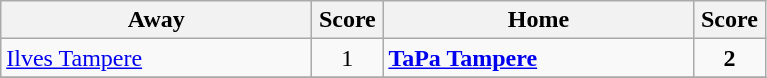<table class="wikitable">
<tr>
<th width="200">Away</th>
<th width="40">Score</th>
<th width="200">Home</th>
<th width="40">Score</th>
</tr>
<tr>
<td><a href='#'>Ilves Tampere</a></td>
<td align=center>1</td>
<td><strong><a href='#'>TaPa Tampere</a></strong></td>
<td align=center><strong>2</strong></td>
</tr>
<tr>
</tr>
</table>
